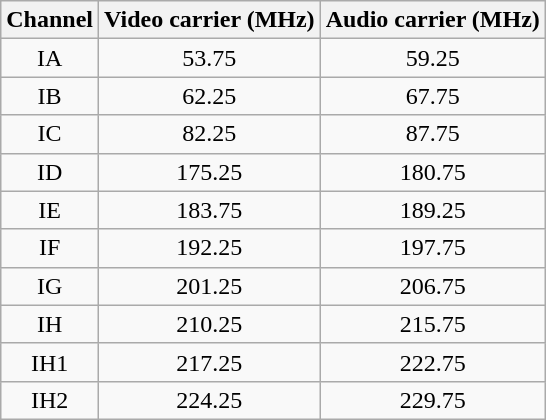<table class="wikitable" style="text-align: center; border-collapse:collapse">
<tr>
<th>Channel</th>
<th>Video carrier (MHz)</th>
<th>Audio carrier (MHz)</th>
</tr>
<tr>
<td>IA</td>
<td>53.75</td>
<td>59.25</td>
</tr>
<tr>
<td>IB</td>
<td>62.25</td>
<td>67.75</td>
</tr>
<tr>
<td>IC</td>
<td>82.25</td>
<td>87.75</td>
</tr>
<tr>
<td>ID</td>
<td>175.25</td>
<td>180.75</td>
</tr>
<tr>
<td>IE</td>
<td>183.75</td>
<td>189.25</td>
</tr>
<tr>
<td>IF</td>
<td>192.25</td>
<td>197.75</td>
</tr>
<tr>
<td>IG</td>
<td>201.25</td>
<td>206.75</td>
</tr>
<tr>
<td>IH</td>
<td>210.25</td>
<td>215.75</td>
</tr>
<tr>
<td>IH1</td>
<td>217.25</td>
<td>222.75</td>
</tr>
<tr>
<td>IH2</td>
<td>224.25</td>
<td>229.75</td>
</tr>
</table>
